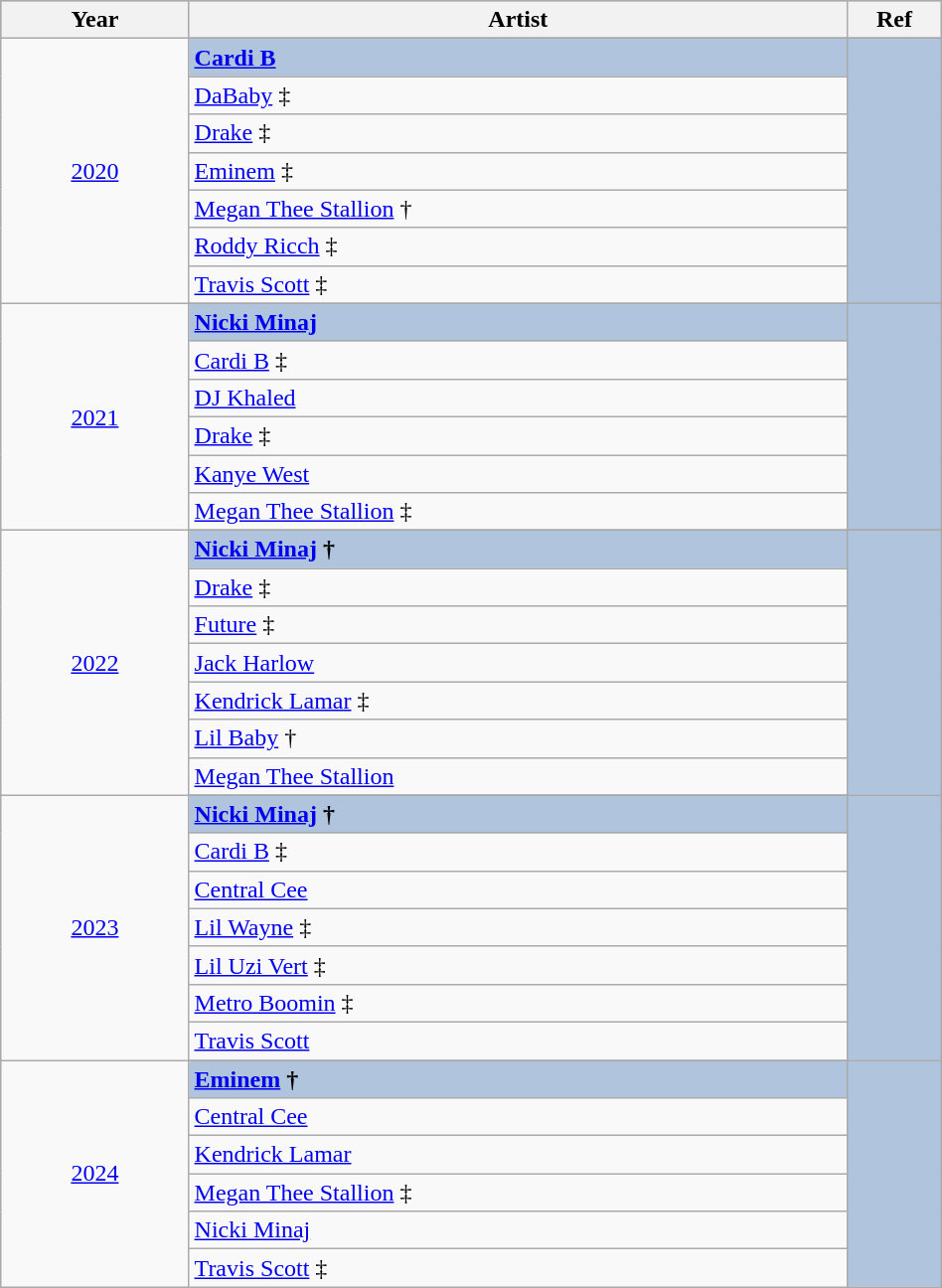<table class="wikitable" style="width:50%;">
<tr style="background:#bebebe;">
<th style="width:10%;">Year</th>
<th style="width:35%;">Artist</th>
<th style="width:5%;">Ref</th>
</tr>
<tr>
<td rowspan="8" align="center"><a href='#'>2020</a></td>
</tr>
<tr style="background:#B0C4DE">
<td><strong><a href='#'>Cardi B</a></strong></td>
<td rowspan="7" align="center"></td>
</tr>
<tr>
<td><a href='#'>DaBaby</a> ‡</td>
</tr>
<tr>
<td><a href='#'>Drake</a> ‡</td>
</tr>
<tr>
<td><a href='#'>Eminem</a> ‡</td>
</tr>
<tr>
<td><a href='#'>Megan Thee Stallion</a> †</td>
</tr>
<tr>
<td><a href='#'>Roddy Ricch</a> ‡</td>
</tr>
<tr>
<td><a href='#'>Travis Scott</a> ‡</td>
</tr>
<tr>
<td rowspan="7" align="center"><a href='#'>2021</a></td>
</tr>
<tr style="background:#B0C4DE">
<td><strong><a href='#'>Nicki Minaj</a></strong></td>
<td rowspan="6" align="center"></td>
</tr>
<tr>
<td><a href='#'>Cardi B</a> ‡</td>
</tr>
<tr>
<td><a href='#'>DJ Khaled</a></td>
</tr>
<tr>
<td><a href='#'>Drake</a> ‡</td>
</tr>
<tr>
<td><a href='#'>Kanye West</a></td>
</tr>
<tr>
<td><a href='#'>Megan Thee Stallion</a> ‡</td>
</tr>
<tr>
<td rowspan="8" align="center"><a href='#'>2022</a></td>
</tr>
<tr style="background:#B0C4DE">
<td><strong><a href='#'>Nicki Minaj</a> †</strong></td>
<td rowspan="8" align="center"></td>
</tr>
<tr>
<td><a href='#'>Drake</a> ‡</td>
</tr>
<tr>
<td><a href='#'>Future</a> ‡</td>
</tr>
<tr>
<td><a href='#'>Jack Harlow</a></td>
</tr>
<tr>
<td><a href='#'>Kendrick Lamar</a> ‡</td>
</tr>
<tr>
<td><a href='#'>Lil Baby</a> †</td>
</tr>
<tr>
<td><a href='#'>Megan Thee Stallion</a></td>
</tr>
<tr>
<td rowspan="8" align="center"><a href='#'>2023</a></td>
</tr>
<tr style="background:#B0C4DE">
<td><strong><a href='#'>Nicki Minaj</a> †</strong></td>
<td rowspan="8" align="center"></td>
</tr>
<tr>
<td><a href='#'>Cardi B</a> ‡</td>
</tr>
<tr>
<td><a href='#'>Central Cee</a></td>
</tr>
<tr>
<td><a href='#'>Lil Wayne</a> ‡</td>
</tr>
<tr>
<td><a href='#'>Lil Uzi Vert</a> ‡</td>
</tr>
<tr>
<td><a href='#'>Metro Boomin</a> ‡</td>
</tr>
<tr>
<td><a href='#'>Travis Scott</a></td>
</tr>
<tr>
<td rowspan="7" align="center"><a href='#'>2024</a></td>
</tr>
<tr style="background:#B0C4DE">
<td><strong><a href='#'>Eminem</a> †</strong></td>
<td rowspan="7" align="center"></td>
</tr>
<tr>
<td><a href='#'>Central Cee</a></td>
</tr>
<tr>
<td><a href='#'>Kendrick Lamar</a></td>
</tr>
<tr>
<td><a href='#'>Megan Thee Stallion</a> ‡</td>
</tr>
<tr>
<td><a href='#'>Nicki Minaj</a></td>
</tr>
<tr>
<td><a href='#'>Travis Scott</a> ‡</td>
</tr>
</table>
